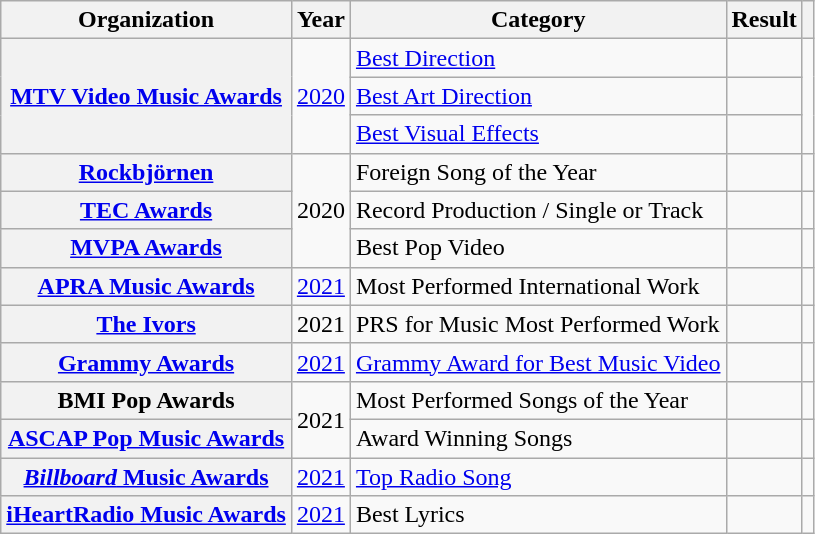<table class="wikitable sortable plainrowheaders" style="border:none; margin:0;">
<tr>
<th scope="col">Organization</th>
<th scope="col">Year</th>
<th scope="col">Category</th>
<th scope="col">Result</th>
<th class="unsortable" scope="col"></th>
</tr>
<tr>
<th rowspan="3" scope="row"><a href='#'>MTV Video Music Awards</a></th>
<td rowspan="3"><a href='#'>2020</a></td>
<td><a href='#'>Best Direction</a></td>
<td></td>
<td style="text-align:center" rowspan="3"></td>
</tr>
<tr>
<td><a href='#'>Best Art Direction</a></td>
<td></td>
</tr>
<tr>
<td><a href='#'>Best Visual Effects</a></td>
<td></td>
</tr>
<tr>
<th scope="row"><a href='#'>Rockbjörnen</a></th>
<td rowspan="3">2020</td>
<td>Foreign Song of the Year</td>
<td></td>
<td style="text-align:center"></td>
</tr>
<tr>
<th scope="row"><a href='#'>TEC Awards</a></th>
<td>Record Production / Single or Track</td>
<td></td>
<td style="text-align:center"></td>
</tr>
<tr>
<th scope="row"><a href='#'>MVPA Awards</a></th>
<td>Best Pop Video</td>
<td></td>
<td style="text-align:center"></td>
</tr>
<tr>
<th scope="row"><a href='#'>APRA Music Awards</a></th>
<td><a href='#'>2021</a></td>
<td>Most Performed International Work</td>
<td></td>
<td style="text-align:center"></td>
</tr>
<tr>
<th scope="row"><a href='#'>The Ivors</a></th>
<td>2021</td>
<td>PRS for Music Most Performed Work</td>
<td></td>
<td style="text-align:center"></td>
</tr>
<tr>
<th scope="row"><a href='#'>Grammy Awards</a></th>
<td><a href='#'>2021</a></td>
<td><a href='#'>Grammy Award for Best Music Video</a></td>
<td></td>
<td></td>
</tr>
<tr>
<th scope="row">BMI Pop Awards</th>
<td rowspan="2">2021</td>
<td>Most Performed Songs of the Year</td>
<td></td>
<td style="text-align:center"></td>
</tr>
<tr>
<th scope="row"><a href='#'>ASCAP Pop Music Awards</a></th>
<td>Award Winning Songs</td>
<td></td>
<td style="text-align:center"></td>
</tr>
<tr>
<th scope="row"><a href='#'><em>Billboard</em> Music Awards</a></th>
<td><a href='#'>2021</a></td>
<td><a href='#'>Top Radio Song</a></td>
<td></td>
<td style="text-align:center"></td>
</tr>
<tr>
<th scope="row"><a href='#'>iHeartRadio Music Awards</a></th>
<td><a href='#'>2021</a></td>
<td>Best Lyrics</td>
<td></td>
<td style="text-align:center"></td>
</tr>
</table>
